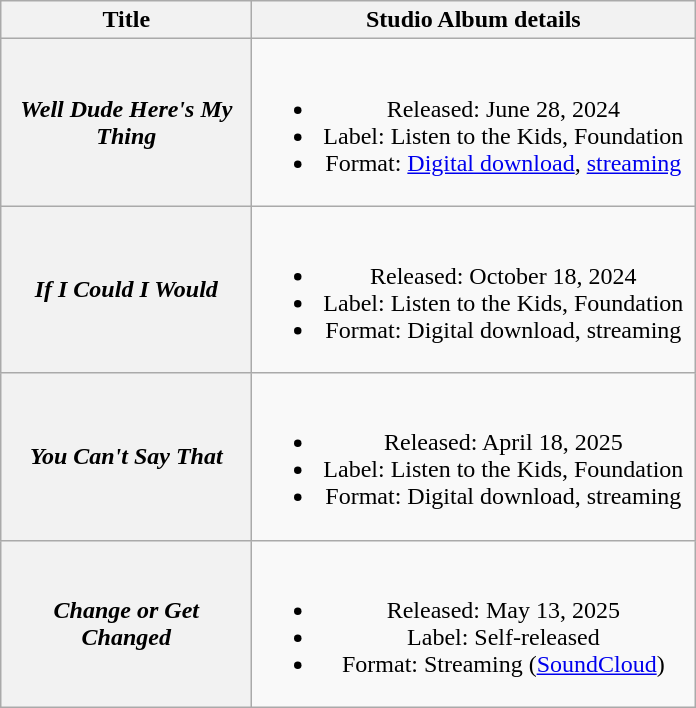<table class="wikitable plainrowheaders" style="text-align:center;">
<tr>
<th scope="col" style="width:10em;">Title</th>
<th scope="col" style="width:18em;">Studio Album details</th>
</tr>
<tr>
<th scope="row"><em>Well Dude Here's My Thing</em></th>
<td><br><ul><li>Released: June 28, 2024</li><li>Label: Listen to the Kids, Foundation</li><li>Format: <a href='#'>Digital download</a>, <a href='#'>streaming</a></li></ul></td>
</tr>
<tr>
<th scope="row"><em>If I Could I Would</em></th>
<td><br><ul><li>Released: October 18, 2024</li><li>Label: Listen to the Kids, Foundation</li><li>Format: Digital download, streaming</li></ul></td>
</tr>
<tr>
<th scope="row"><em>You Can't Say That</em></th>
<td><br><ul><li>Released: April 18, 2025</li><li>Label: Listen to the Kids, Foundation</li><li>Format: Digital download, streaming</li></ul></td>
</tr>
<tr>
<th scope="row"><em>Change or Get Changed</em></th>
<td><br><ul><li>Released: May 13, 2025</li><li>Label: Self-released</li><li>Format: Streaming (<a href='#'>SoundCloud</a>)</li></ul></td>
</tr>
</table>
